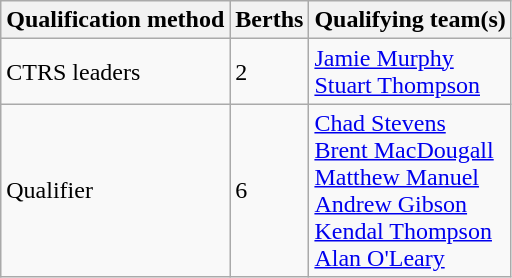<table class="wikitable" border="1">
<tr>
<th>Qualification method</th>
<th>Berths</th>
<th>Qualifying team(s)</th>
</tr>
<tr>
<td>CTRS leaders</td>
<td>2</td>
<td><a href='#'>Jamie Murphy</a> <br> <a href='#'>Stuart Thompson</a></td>
</tr>
<tr>
<td>Qualifier</td>
<td>6</td>
<td><a href='#'>Chad Stevens</a> <br> <a href='#'>Brent MacDougall</a> <br> <a href='#'>Matthew Manuel</a> <br> <a href='#'>Andrew Gibson</a> <br> <a href='#'>Kendal Thompson</a> <br> <a href='#'>Alan O'Leary</a></td>
</tr>
</table>
